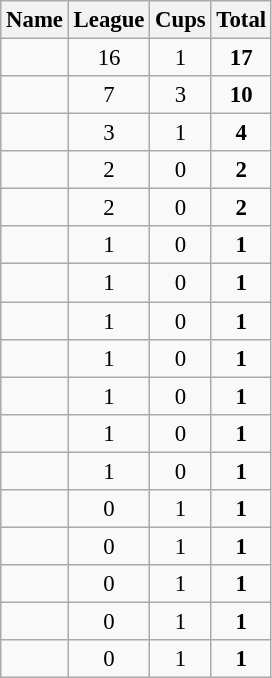<table class="wikitable sortable" style="text-align:center; font-size:95%">
<tr>
<th>Name</th>
<th>League</th>
<th>Cups</th>
<th>Total</th>
</tr>
<tr>
<td></td>
<td>16</td>
<td>1</td>
<td> <strong>17</strong></td>
</tr>
<tr>
<td></td>
<td>7</td>
<td>3</td>
<td> <strong>10</strong></td>
</tr>
<tr>
<td></td>
<td>3</td>
<td>1</td>
<td> <strong>4</strong></td>
</tr>
<tr>
<td></td>
<td>2</td>
<td>0</td>
<td> <strong>2</strong></td>
</tr>
<tr>
<td></td>
<td>2</td>
<td>0</td>
<td> <strong>2</strong></td>
</tr>
<tr>
<td></td>
<td>1</td>
<td>0</td>
<td> <strong>1</strong></td>
</tr>
<tr>
<td></td>
<td>1</td>
<td>0</td>
<td> <strong>1</strong></td>
</tr>
<tr>
<td></td>
<td>1</td>
<td>0</td>
<td> <strong>1</strong></td>
</tr>
<tr>
<td></td>
<td>1</td>
<td>0</td>
<td> <strong>1</strong></td>
</tr>
<tr>
<td></td>
<td>1</td>
<td>0</td>
<td> <strong>1</strong></td>
</tr>
<tr>
<td></td>
<td>1</td>
<td>0</td>
<td> <strong>1</strong></td>
</tr>
<tr>
<td></td>
<td>1</td>
<td>0</td>
<td> <strong>1</strong></td>
</tr>
<tr>
<td></td>
<td>0</td>
<td>1</td>
<td> <strong>1</strong></td>
</tr>
<tr>
<td></td>
<td>0</td>
<td>1</td>
<td> <strong>1</strong></td>
</tr>
<tr>
<td></td>
<td>0</td>
<td>1</td>
<td> <strong>1</strong></td>
</tr>
<tr>
<td></td>
<td>0</td>
<td>1</td>
<td> <strong>1</strong></td>
</tr>
<tr>
<td></td>
<td>0</td>
<td>1</td>
<td> <strong>1</strong></td>
</tr>
</table>
